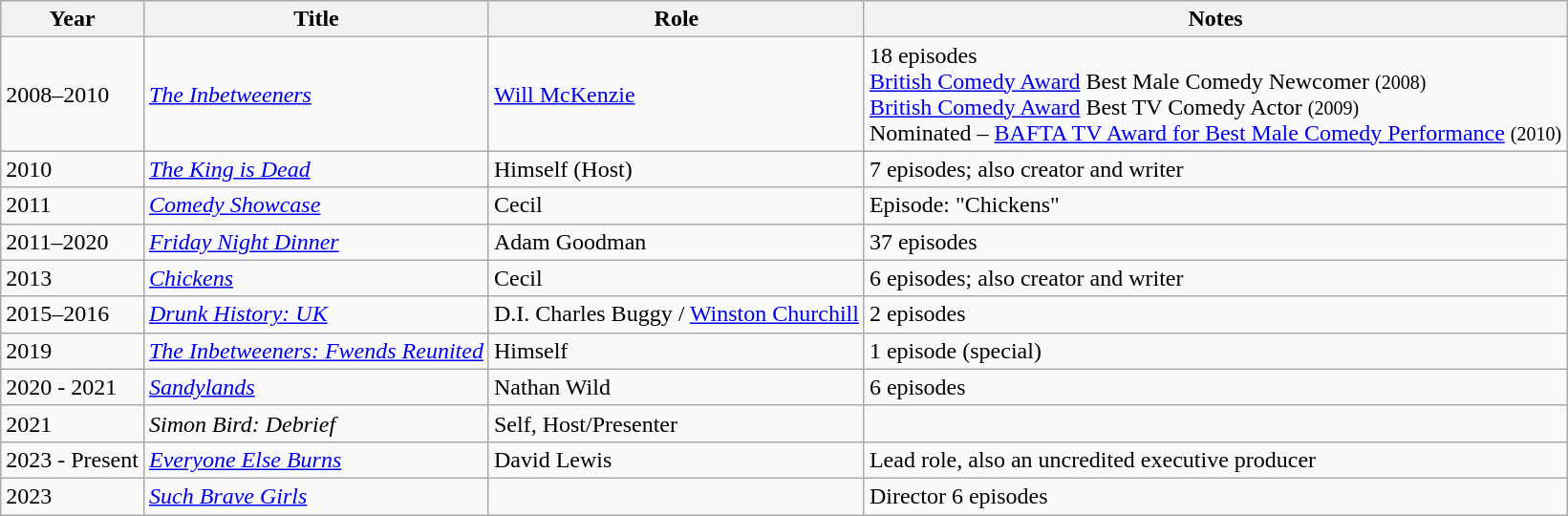<table class = "wikitable sortable">
<tr>
<th>Year</th>
<th>Title</th>
<th>Role</th>
<th class = "unsortable">Notes</th>
</tr>
<tr>
<td>2008–2010</td>
<td><em><a href='#'>The Inbetweeners</a></em></td>
<td><a href='#'>Will McKenzie</a></td>
<td>18 episodes<br><a href='#'>British Comedy Award</a> Best Male Comedy Newcomer <small>(2008)</small><br><a href='#'>British Comedy Award</a> Best TV Comedy Actor <small>(2009)</small><br>Nominated – <a href='#'>BAFTA TV Award for Best Male Comedy Performance</a> <small>(2010)</small></td>
</tr>
<tr>
<td>2010</td>
<td><em><a href='#'>The King is Dead</a></em></td>
<td>Himself (Host)</td>
<td>7 episodes; also creator and writer</td>
</tr>
<tr>
<td>2011</td>
<td><em><a href='#'>Comedy Showcase</a></em></td>
<td>Cecil</td>
<td>Episode: "Chickens"</td>
</tr>
<tr>
<td>2011–2020</td>
<td><em><a href='#'>Friday Night Dinner</a></em></td>
<td>Adam Goodman</td>
<td>37 episodes</td>
</tr>
<tr>
<td>2013</td>
<td><em><a href='#'>Chickens</a></em></td>
<td>Cecil</td>
<td>6 episodes; also creator and writer</td>
</tr>
<tr>
<td>2015–2016</td>
<td><em><a href='#'>Drunk History: UK</a></em></td>
<td>D.I. Charles Buggy /  <a href='#'>Winston Churchill</a></td>
<td>2 episodes</td>
</tr>
<tr>
<td>2019</td>
<td><em><a href='#'>The Inbetweeners: Fwends Reunited</a></em></td>
<td>Himself</td>
<td>1 episode (special)</td>
</tr>
<tr>
<td>2020 - 2021</td>
<td><em><a href='#'>Sandylands</a></em></td>
<td>Nathan Wild</td>
<td>6 episodes</td>
</tr>
<tr>
<td>2021</td>
<td><em>Simon Bird: Debrief</em></td>
<td>Self, Host/Presenter</td>
</tr>
<tr>
<td>2023 - Present</td>
<td><em><a href='#'>Everyone Else Burns</a></em></td>
<td>David Lewis</td>
<td>Lead role, also an uncredited executive producer</td>
</tr>
<tr>
<td>2023</td>
<td><em><a href='#'>Such Brave Girls</a></em></td>
<td></td>
<td>Director 6 episodes</td>
</tr>
</table>
